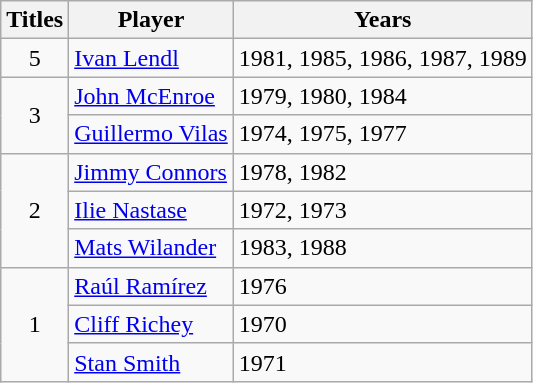<table class="wikitable">
<tr>
<th>Titles</th>
<th>Player</th>
<th>Years</th>
</tr>
<tr>
<td align="center">5</td>
<td> <a href='#'>Ivan Lendl</a></td>
<td>1981, 1985, 1986, 1987, 1989</td>
</tr>
<tr>
<td rowspan="2" align="center">3</td>
<td> <a href='#'>John McEnroe</a></td>
<td>1979, 1980, 1984</td>
</tr>
<tr>
<td> <a href='#'>Guillermo Vilas</a></td>
<td>1974, 1975, 1977</td>
</tr>
<tr>
<td rowspan="3" align="center">2</td>
<td> <a href='#'>Jimmy Connors</a></td>
<td>1978, 1982</td>
</tr>
<tr>
<td>  <a href='#'>Ilie Nastase</a></td>
<td>1972, 1973</td>
</tr>
<tr>
<td> <a href='#'>Mats Wilander</a></td>
<td>1983, 1988</td>
</tr>
<tr>
<td rowspan="3" align="center">1</td>
<td> <a href='#'>Raúl Ramírez</a></td>
<td>1976</td>
</tr>
<tr>
<td> <a href='#'>Cliff Richey</a></td>
<td>1970</td>
</tr>
<tr>
<td> <a href='#'>Stan Smith</a></td>
<td>1971</td>
</tr>
</table>
